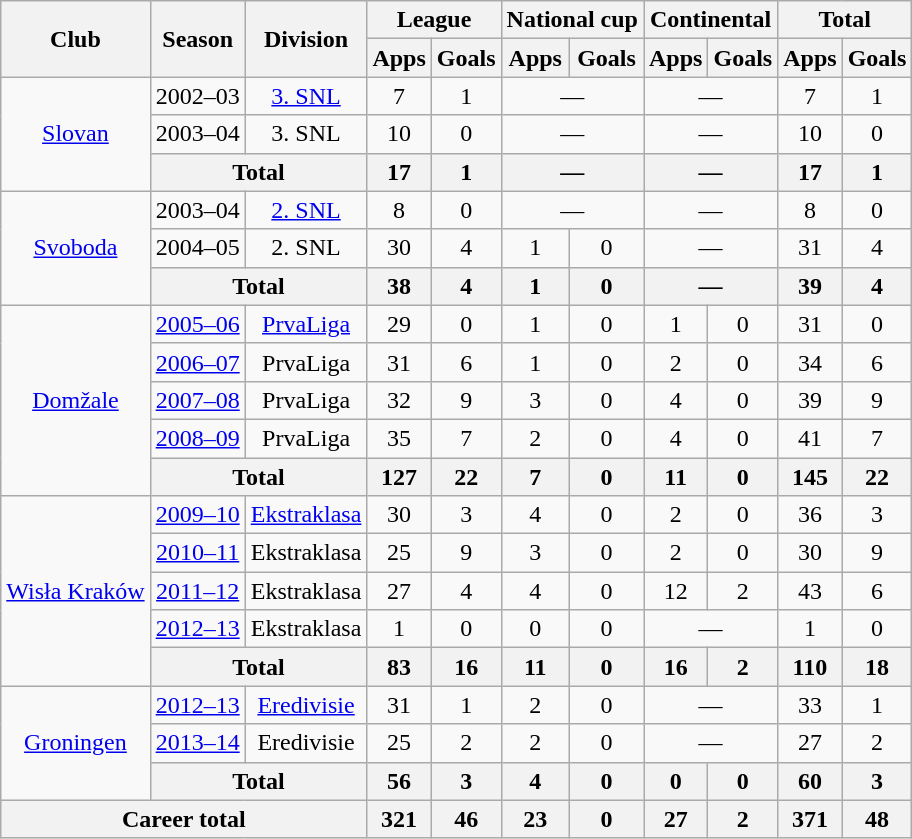<table class="wikitable" style="text-align:center">
<tr>
<th rowspan="2">Club</th>
<th rowspan="2">Season</th>
<th rowspan="2">Division</th>
<th colspan="2">League</th>
<th colspan="2">National cup</th>
<th colspan="2">Continental</th>
<th colspan="2">Total</th>
</tr>
<tr>
<th>Apps</th>
<th>Goals</th>
<th>Apps</th>
<th>Goals</th>
<th>Apps</th>
<th>Goals</th>
<th>Apps</th>
<th>Goals</th>
</tr>
<tr>
<td rowspan="3"><a href='#'>Slovan</a></td>
<td>2002–03</td>
<td><a href='#'>3. SNL</a></td>
<td>7</td>
<td>1</td>
<td colspan="2">—</td>
<td colspan="2">—</td>
<td>7</td>
<td>1</td>
</tr>
<tr>
<td>2003–04</td>
<td>3. SNL</td>
<td>10</td>
<td>0</td>
<td colspan="2">—</td>
<td colspan="2">—</td>
<td>10</td>
<td>0</td>
</tr>
<tr>
<th colspan="2">Total</th>
<th>17</th>
<th>1</th>
<th colspan="2">—</th>
<th colspan="2">—</th>
<th>17</th>
<th>1</th>
</tr>
<tr>
<td rowspan="3"><a href='#'>Svoboda</a></td>
<td>2003–04</td>
<td><a href='#'>2. SNL</a></td>
<td>8</td>
<td>0</td>
<td colspan="2">—</td>
<td colspan="2">—</td>
<td>8</td>
<td>0</td>
</tr>
<tr>
<td>2004–05</td>
<td>2. SNL</td>
<td>30</td>
<td>4</td>
<td>1</td>
<td>0</td>
<td colspan="2">—</td>
<td>31</td>
<td>4</td>
</tr>
<tr>
<th colspan="2">Total</th>
<th>38</th>
<th>4</th>
<th>1</th>
<th>0</th>
<th colspan="2">—</th>
<th>39</th>
<th>4</th>
</tr>
<tr>
<td rowspan="5"><a href='#'>Domžale</a></td>
<td><a href='#'>2005–06</a></td>
<td><a href='#'>PrvaLiga</a></td>
<td>29</td>
<td>0</td>
<td>1</td>
<td>0</td>
<td>1</td>
<td>0</td>
<td>31</td>
<td>0</td>
</tr>
<tr>
<td><a href='#'>2006–07</a></td>
<td>PrvaLiga</td>
<td>31</td>
<td>6</td>
<td>1</td>
<td>0</td>
<td>2</td>
<td>0</td>
<td>34</td>
<td>6</td>
</tr>
<tr>
<td><a href='#'>2007–08</a></td>
<td>PrvaLiga</td>
<td>32</td>
<td>9</td>
<td>3</td>
<td>0</td>
<td>4</td>
<td>0</td>
<td>39</td>
<td>9</td>
</tr>
<tr>
<td><a href='#'>2008–09</a></td>
<td>PrvaLiga</td>
<td>35</td>
<td>7</td>
<td>2</td>
<td>0</td>
<td>4</td>
<td>0</td>
<td>41</td>
<td>7</td>
</tr>
<tr>
<th colspan="2">Total</th>
<th>127</th>
<th>22</th>
<th>7</th>
<th>0</th>
<th>11</th>
<th>0</th>
<th>145</th>
<th>22</th>
</tr>
<tr>
<td rowspan="5"><a href='#'>Wisła Kraków</a></td>
<td><a href='#'>2009–10</a></td>
<td><a href='#'>Ekstraklasa</a></td>
<td>30</td>
<td>3</td>
<td>4</td>
<td>0</td>
<td>2</td>
<td>0</td>
<td>36</td>
<td>3</td>
</tr>
<tr>
<td><a href='#'>2010–11</a></td>
<td>Ekstraklasa</td>
<td>25</td>
<td>9</td>
<td>3</td>
<td>0</td>
<td>2</td>
<td>0</td>
<td>30</td>
<td>9</td>
</tr>
<tr>
<td><a href='#'>2011–12</a></td>
<td>Ekstraklasa</td>
<td>27</td>
<td>4</td>
<td>4</td>
<td>0</td>
<td>12</td>
<td>2</td>
<td>43</td>
<td>6</td>
</tr>
<tr>
<td><a href='#'>2012–13</a></td>
<td>Ekstraklasa</td>
<td>1</td>
<td>0</td>
<td>0</td>
<td>0</td>
<td colspan="2">—</td>
<td>1</td>
<td>0</td>
</tr>
<tr>
<th colspan="2">Total</th>
<th>83</th>
<th>16</th>
<th>11</th>
<th>0</th>
<th>16</th>
<th>2</th>
<th>110</th>
<th>18</th>
</tr>
<tr>
<td rowspan="3"><a href='#'>Groningen</a></td>
<td><a href='#'>2012–13</a></td>
<td><a href='#'>Eredivisie</a></td>
<td>31</td>
<td>1</td>
<td>2</td>
<td>0</td>
<td colspan="2">—</td>
<td>33</td>
<td>1</td>
</tr>
<tr>
<td><a href='#'>2013–14</a></td>
<td>Eredivisie</td>
<td>25</td>
<td>2</td>
<td>2</td>
<td>0</td>
<td colspan="2">—</td>
<td>27</td>
<td>2</td>
</tr>
<tr>
<th colspan="2">Total</th>
<th>56</th>
<th>3</th>
<th>4</th>
<th>0</th>
<th>0</th>
<th>0</th>
<th>60</th>
<th>3</th>
</tr>
<tr>
<th colspan="3">Career total</th>
<th>321</th>
<th>46</th>
<th>23</th>
<th>0</th>
<th>27</th>
<th>2</th>
<th>371</th>
<th>48</th>
</tr>
</table>
